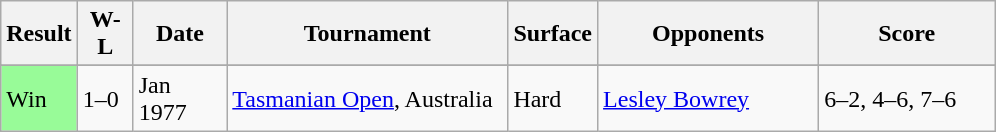<table class="sortable wikitable">
<tr>
<th>Result</th>
<th style="width:30px" class="unsortable">W-L</th>
<th style="width:55px">Date</th>
<th style="width:180px">Tournament</th>
<th style="width:50px">Surface</th>
<th style="width:140px">Opponents</th>
<th style="width:110px" class="unsortable">Score</th>
</tr>
<tr>
</tr>
<tr>
<td style="background:#98fb98;">Win</td>
<td>1–0</td>
<td>Jan 1977</td>
<td><a href='#'>Tasmanian Open</a>, Australia</td>
<td>Hard</td>
<td> <a href='#'>Lesley Bowrey</a></td>
<td>6–2, 4–6, 7–6</td>
</tr>
</table>
